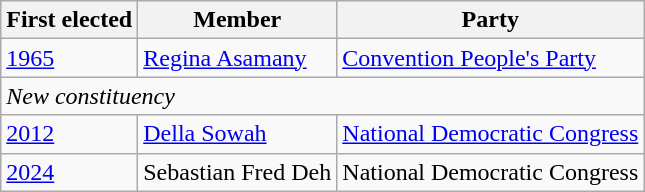<table class="wikitable">
<tr>
<th>First elected</th>
<th>Member</th>
<th>Party</th>
</tr>
<tr>
<td><a href='#'>1965</a></td>
<td><a href='#'>Regina Asamany</a></td>
<td><a href='#'>Convention People's Party</a></td>
</tr>
<tr>
<td colspan=3><em>New constituency</em></td>
</tr>
<tr>
<td><a href='#'>2012</a></td>
<td><a href='#'>Della Sowah</a></td>
<td><a href='#'>National Democratic Congress</a></td>
</tr>
<tr>
<td><a href='#'>2024</a></td>
<td>Sebastian Fred Deh</td>
<td>National Democratic Congress</td>
</tr>
</table>
